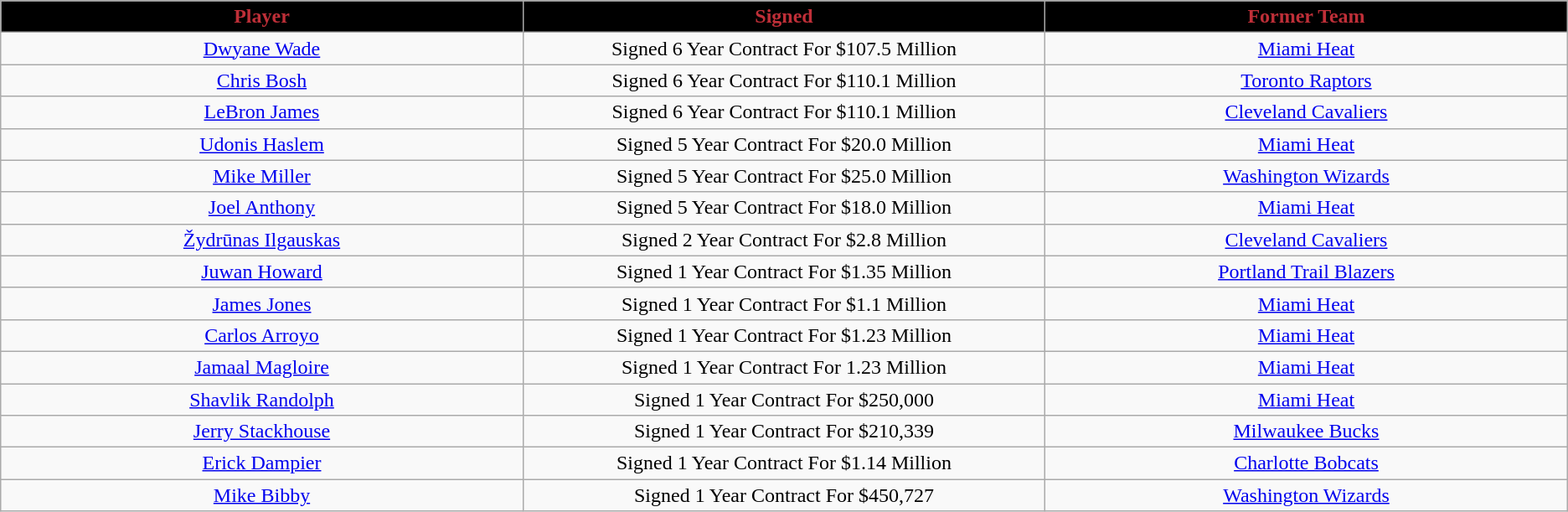<table class="wikitable sortable sortable">
<tr>
<th style="background:#000; color:#bf2f38; width:20%;">Player</th>
<th style="background:#000; color:#bf2f38; width:20%;">Signed</th>
<th style="background:#000; color:#bf2f38; width:20%;">Former Team</th>
</tr>
<tr style="text-align: center">
<td><a href='#'>Dwyane Wade</a></td>
<td>Signed 6 Year Contract For $107.5 Million</td>
<td><a href='#'>Miami Heat</a></td>
</tr>
<tr style="text-align: center">
<td><a href='#'>Chris Bosh</a></td>
<td>Signed 6 Year Contract For $110.1 Million</td>
<td><a href='#'>Toronto Raptors</a></td>
</tr>
<tr style="text-align: center">
<td><a href='#'>LeBron James</a></td>
<td>Signed 6 Year Contract For $110.1 Million</td>
<td><a href='#'>Cleveland Cavaliers</a></td>
</tr>
<tr style="text-align: center">
<td><a href='#'>Udonis Haslem</a></td>
<td>Signed 5 Year Contract For $20.0 Million</td>
<td><a href='#'>Miami Heat</a></td>
</tr>
<tr style="text-align: center">
<td><a href='#'>Mike Miller</a></td>
<td>Signed 5 Year Contract For $25.0 Million</td>
<td><a href='#'>Washington Wizards</a></td>
</tr>
<tr style="text-align: center">
<td><a href='#'>Joel Anthony</a></td>
<td>Signed 5 Year Contract For $18.0 Million</td>
<td><a href='#'>Miami Heat</a></td>
</tr>
<tr style="text-align: center">
<td><a href='#'>Žydrūnas Ilgauskas</a></td>
<td>Signed 2 Year Contract For $2.8 Million</td>
<td><a href='#'>Cleveland Cavaliers</a></td>
</tr>
<tr style="text-align: center">
<td><a href='#'>Juwan Howard</a></td>
<td>Signed 1 Year Contract For $1.35 Million</td>
<td><a href='#'>Portland Trail Blazers</a></td>
</tr>
<tr style="text-align: center">
<td><a href='#'>James Jones</a></td>
<td>Signed 1 Year Contract For $1.1 Million</td>
<td><a href='#'>Miami Heat</a></td>
</tr>
<tr style="text-align: center">
<td><a href='#'>Carlos Arroyo</a></td>
<td>Signed 1 Year Contract For $1.23 Million</td>
<td><a href='#'>Miami Heat</a></td>
</tr>
<tr style="text-align: center">
<td><a href='#'>Jamaal Magloire</a></td>
<td>Signed 1 Year Contract For 1.23 Million</td>
<td><a href='#'>Miami Heat</a></td>
</tr>
<tr style="text-align: center">
<td><a href='#'>Shavlik Randolph</a></td>
<td>Signed 1 Year Contract For $250,000</td>
<td><a href='#'>Miami Heat</a></td>
</tr>
<tr style="text-align: center">
<td><a href='#'>Jerry Stackhouse</a></td>
<td>Signed 1 Year Contract For $210,339</td>
<td><a href='#'>Milwaukee Bucks</a></td>
</tr>
<tr style="text-align: center">
<td><a href='#'>Erick Dampier</a></td>
<td>Signed 1 Year Contract For $1.14 Million</td>
<td><a href='#'>Charlotte Bobcats</a></td>
</tr>
<tr style="text-align: center">
<td><a href='#'>Mike Bibby</a></td>
<td>Signed 1 Year Contract For $450,727</td>
<td><a href='#'>Washington Wizards</a></td>
</tr>
</table>
